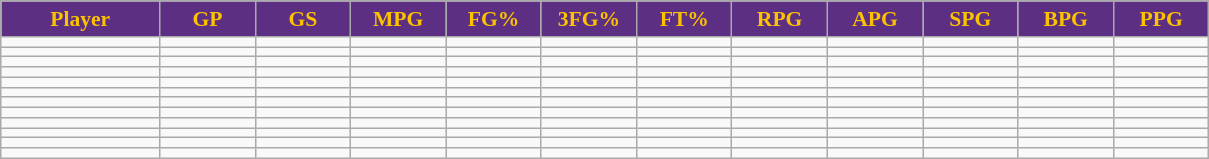<table class="wikitable sortable" style="font-size: 90%">
<tr>
<th style="background:#5C2F83; color:#FCC200" width="10%">Player</th>
<th style="background:#5C2F83; color:#FCC200" width="6%">GP</th>
<th style="background:#5C2F83; color:#FCC200" width="6%">GS</th>
<th style="background:#5C2F83; color:#FCC200" width="6%">MPG</th>
<th style="background:#5C2F83; color:#FCC200" width="6%">FG%</th>
<th style="background:#5C2F83; color:#FCC200" width="6%">3FG%</th>
<th style="background:#5C2F83; color:#FCC200" width="6%">FT%</th>
<th style="background:#5C2F83; color:#FCC200" width="6%">RPG</th>
<th style="background:#5C2F83; color:#FCC200" width="6%">APG</th>
<th style="background:#5C2F83; color:#FCC200" width="6%">SPG</th>
<th style="background:#5C2F83; color:#FCC200" width="6%">BPG</th>
<th style="background:#5C2F83; color:#FCC200" width="6%">PPG</th>
</tr>
<tr>
<td></td>
<td></td>
<td></td>
<td></td>
<td></td>
<td></td>
<td></td>
<td></td>
<td></td>
<td></td>
<td></td>
<td></td>
</tr>
<tr>
<td></td>
<td></td>
<td></td>
<td></td>
<td></td>
<td></td>
<td></td>
<td></td>
<td></td>
<td></td>
<td></td>
<td></td>
</tr>
<tr>
<td></td>
<td></td>
<td></td>
<td></td>
<td></td>
<td></td>
<td></td>
<td></td>
<td></td>
<td></td>
<td></td>
<td></td>
</tr>
<tr>
<td></td>
<td></td>
<td></td>
<td></td>
<td></td>
<td></td>
<td></td>
<td></td>
<td></td>
<td></td>
<td></td>
<td></td>
</tr>
<tr>
<td></td>
<td></td>
<td></td>
<td></td>
<td></td>
<td></td>
<td></td>
<td></td>
<td></td>
<td></td>
<td></td>
<td></td>
</tr>
<tr>
<td></td>
<td></td>
<td></td>
<td></td>
<td></td>
<td></td>
<td></td>
<td></td>
<td></td>
<td></td>
<td></td>
<td></td>
</tr>
<tr>
<td></td>
<td></td>
<td></td>
<td></td>
<td></td>
<td></td>
<td></td>
<td></td>
<td></td>
<td></td>
<td></td>
<td></td>
</tr>
<tr>
<td></td>
<td></td>
<td></td>
<td></td>
<td></td>
<td></td>
<td></td>
<td></td>
<td></td>
<td></td>
<td></td>
<td></td>
</tr>
<tr>
<td></td>
<td></td>
<td></td>
<td></td>
<td></td>
<td></td>
<td></td>
<td></td>
<td></td>
<td></td>
<td></td>
<td></td>
</tr>
<tr>
<td></td>
<td></td>
<td></td>
<td></td>
<td></td>
<td></td>
<td></td>
<td></td>
<td></td>
<td></td>
<td></td>
<td></td>
</tr>
<tr>
<td></td>
<td></td>
<td></td>
<td></td>
<td></td>
<td></td>
<td></td>
<td></td>
<td></td>
<td></td>
<td></td>
<td></td>
</tr>
<tr>
<td></td>
<td></td>
<td></td>
<td></td>
<td></td>
<td></td>
<td></td>
<td></td>
<td></td>
<td></td>
<td></td>
<td></td>
</tr>
</table>
